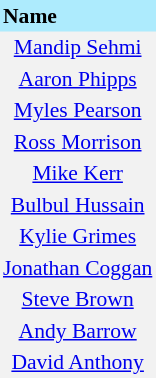<table border=0 cellpadding=2 cellspacing=0  |- bgcolor=#F2F2F2 style="text-align:center; font-size:90%;">
<tr bgcolor=#ADEBFD>
<th align=left>Name</th>
</tr>
<tr>
<td><a href='#'>Mandip Sehmi</a></td>
</tr>
<tr>
<td><a href='#'>Aaron Phipps</a></td>
</tr>
<tr>
<td><a href='#'>Myles Pearson</a></td>
</tr>
<tr>
<td><a href='#'>Ross Morrison</a></td>
</tr>
<tr>
<td><a href='#'>Mike Kerr</a></td>
</tr>
<tr>
<td><a href='#'>Bulbul Hussain</a></td>
</tr>
<tr>
<td><a href='#'>Kylie Grimes</a></td>
</tr>
<tr>
<td><a href='#'>Jonathan Coggan</a></td>
</tr>
<tr>
<td><a href='#'>Steve Brown</a></td>
</tr>
<tr>
<td><a href='#'>Andy Barrow</a></td>
</tr>
<tr>
<td><a href='#'>David Anthony</a></td>
</tr>
</table>
